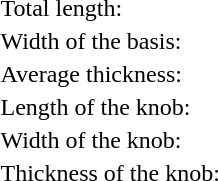<table>
<tr>
<td>Total length:</td>
<td align="right"></td>
</tr>
<tr>
<td>Width of the basis:</td>
<td align="right"></td>
</tr>
<tr>
<td>Average thickness:</td>
<td align="right"></td>
</tr>
<tr>
<td>Length of the knob:</td>
<td align="right"></td>
</tr>
<tr>
<td>Width of the knob:</td>
<td align="right"></td>
</tr>
<tr>
<td>Thickness of the knob:</td>
<td align="right"></td>
</tr>
</table>
